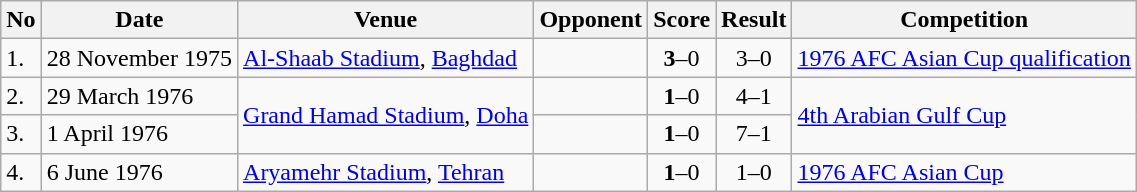<table class="wikitable" style="font-size:100%;">
<tr>
<th>No</th>
<th>Date</th>
<th>Venue</th>
<th>Opponent</th>
<th>Score</th>
<th>Result</th>
<th>Competition</th>
</tr>
<tr>
<td>1.</td>
<td>28 November 1975</td>
<td><a href='#'>Al-Shaab Stadium</a>, <a href='#'>Baghdad</a></td>
<td></td>
<td align=center><strong>3</strong>–0</td>
<td align=center>3–0</td>
<td><a href='#'>1976 AFC Asian Cup qualification</a></td>
</tr>
<tr>
<td>2.</td>
<td>29 March 1976</td>
<td rowspan="2"><a href='#'>Grand Hamad Stadium</a>, <a href='#'>Doha</a></td>
<td></td>
<td align=center><strong>1</strong>–0</td>
<td align=center>4–1</td>
<td rowspan="2"><a href='#'>4th Arabian Gulf Cup</a></td>
</tr>
<tr>
<td>3.</td>
<td>1 April 1976</td>
<td></td>
<td align=center><strong>1</strong>–0</td>
<td align=center>7–1</td>
</tr>
<tr>
<td>4.</td>
<td>6 June 1976</td>
<td><a href='#'>Aryamehr Stadium</a>, <a href='#'>Tehran</a></td>
<td></td>
<td align=center><strong>1</strong>–0</td>
<td align=center>1–0</td>
<td><a href='#'>1976 AFC Asian Cup</a></td>
</tr>
</table>
